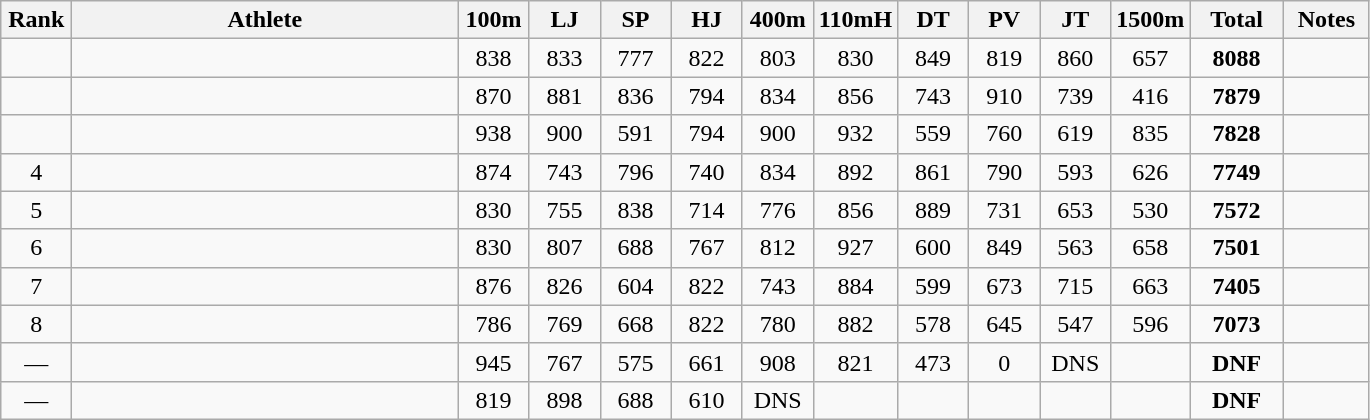<table class=wikitable style="text-align:center">
<tr>
<th width=40>Rank</th>
<th width=250>Athlete</th>
<th width=40>100m</th>
<th width=40>LJ</th>
<th width=40>SP</th>
<th width=40>HJ</th>
<th width=40>400m</th>
<th width=40>110mH</th>
<th width=40>DT</th>
<th width=40>PV</th>
<th width=40>JT</th>
<th width=40>1500m</th>
<th width=55>Total</th>
<th width=50>Notes</th>
</tr>
<tr>
<td></td>
<td align=left></td>
<td>838</td>
<td>833</td>
<td>777</td>
<td>822</td>
<td>803</td>
<td>830</td>
<td>849</td>
<td>819</td>
<td>860</td>
<td>657</td>
<td><strong>8088</strong></td>
<td></td>
</tr>
<tr>
<td></td>
<td align=left></td>
<td>870</td>
<td>881</td>
<td>836</td>
<td>794</td>
<td>834</td>
<td>856</td>
<td>743</td>
<td>910</td>
<td>739</td>
<td>416</td>
<td><strong>7879</strong></td>
<td></td>
</tr>
<tr>
<td></td>
<td align=left></td>
<td>938</td>
<td>900</td>
<td>591</td>
<td>794</td>
<td>900</td>
<td>932</td>
<td>559</td>
<td>760</td>
<td>619</td>
<td>835</td>
<td><strong>7828</strong></td>
<td></td>
</tr>
<tr>
<td>4</td>
<td align=left></td>
<td>874</td>
<td>743</td>
<td>796</td>
<td>740</td>
<td>834</td>
<td>892</td>
<td>861</td>
<td>790</td>
<td>593</td>
<td>626</td>
<td><strong>7749</strong></td>
<td></td>
</tr>
<tr>
<td>5</td>
<td align=left></td>
<td>830</td>
<td>755</td>
<td>838</td>
<td>714</td>
<td>776</td>
<td>856</td>
<td>889</td>
<td>731</td>
<td>653</td>
<td>530</td>
<td><strong>7572</strong></td>
<td></td>
</tr>
<tr>
<td>6</td>
<td align=left></td>
<td>830</td>
<td>807</td>
<td>688</td>
<td>767</td>
<td>812</td>
<td>927</td>
<td>600</td>
<td>849</td>
<td>563</td>
<td>658</td>
<td><strong>7501</strong></td>
<td></td>
</tr>
<tr>
<td>7</td>
<td align=left></td>
<td>876</td>
<td>826</td>
<td>604</td>
<td>822</td>
<td>743</td>
<td>884</td>
<td>599</td>
<td>673</td>
<td>715</td>
<td>663</td>
<td><strong>7405</strong></td>
<td></td>
</tr>
<tr>
<td>8</td>
<td align=left></td>
<td>786</td>
<td>769</td>
<td>668</td>
<td>822</td>
<td>780</td>
<td>882</td>
<td>578</td>
<td>645</td>
<td>547</td>
<td>596</td>
<td><strong>7073</strong></td>
<td></td>
</tr>
<tr>
<td>—</td>
<td align=left></td>
<td>945</td>
<td>767</td>
<td>575</td>
<td>661</td>
<td>908</td>
<td>821</td>
<td>473</td>
<td>0</td>
<td>DNS</td>
<td></td>
<td><strong>DNF</strong></td>
<td></td>
</tr>
<tr>
<td>—</td>
<td align=left></td>
<td>819</td>
<td>898</td>
<td>688</td>
<td>610</td>
<td>DNS</td>
<td></td>
<td></td>
<td></td>
<td></td>
<td></td>
<td><strong>DNF</strong></td>
<td></td>
</tr>
</table>
